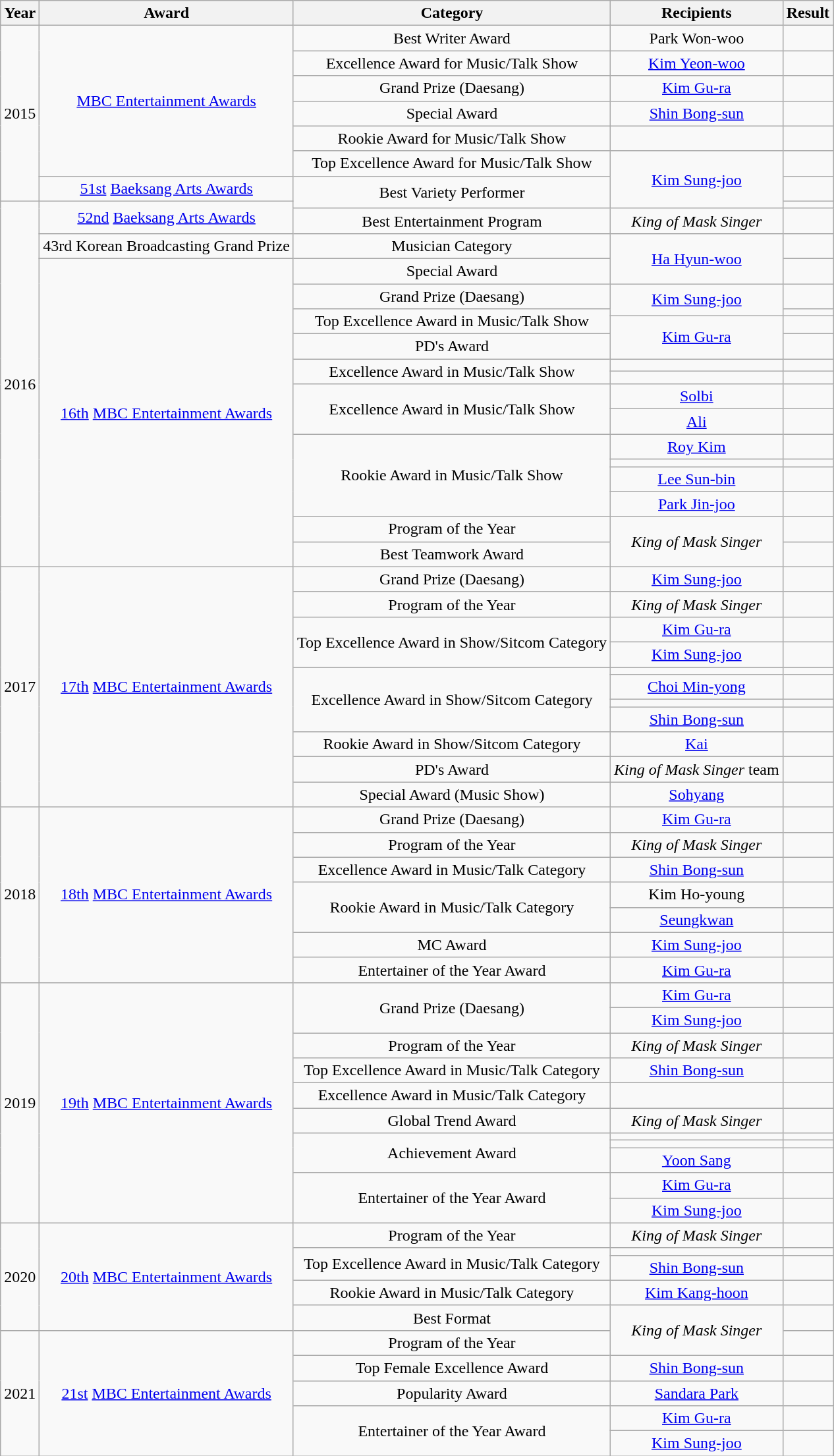<table class="wikitable" style="text-align:center">
<tr>
<th>Year</th>
<th>Award</th>
<th>Category</th>
<th>Recipients</th>
<th>Result</th>
</tr>
<tr>
<td rowspan=7>2015</td>
<td rowspan=6><a href='#'>MBC Entertainment Awards</a></td>
<td>Best Writer Award</td>
<td>Park Won-woo</td>
<td></td>
</tr>
<tr>
<td>Excellence Award for Music/Talk Show</td>
<td><a href='#'>Kim Yeon-woo</a></td>
<td></td>
</tr>
<tr>
<td>Grand Prize (Daesang)</td>
<td><a href='#'>Kim Gu-ra</a></td>
<td></td>
</tr>
<tr>
<td>Special Award</td>
<td><a href='#'>Shin Bong-sun</a></td>
<td></td>
</tr>
<tr>
<td>Rookie Award for Music/Talk Show</td>
<td></td>
<td></td>
</tr>
<tr>
<td>Top Excellence Award for Music/Talk Show</td>
<td rowspan=3><a href='#'>Kim Sung-joo</a></td>
<td></td>
</tr>
<tr>
<td><a href='#'>51st</a> <a href='#'>Baeksang Arts Awards</a></td>
<td rowspan=2>Best Variety Performer</td>
<td></td>
</tr>
<tr>
<td rowspan=18>2016</td>
<td rowspan=2><a href='#'>52nd</a> <a href='#'>Baeksang Arts Awards</a></td>
<td></td>
</tr>
<tr>
<td>Best Entertainment Program</td>
<td><em>King of Mask Singer</em></td>
<td></td>
</tr>
<tr>
<td>43rd Korean Broadcasting Grand Prize</td>
<td>Musician Category</td>
<td rowspan="2"><a href='#'>Ha Hyun-woo</a></td>
<td></td>
</tr>
<tr>
<td rowspan=15><a href='#'>16th</a> <a href='#'>MBC Entertainment Awards</a></td>
<td>Special Award</td>
<td></td>
</tr>
<tr>
<td>Grand Prize (Daesang)</td>
<td rowspan=2><a href='#'>Kim Sung-joo</a></td>
<td></td>
</tr>
<tr>
<td rowspan=2>Top Excellence Award in Music/Talk Show</td>
<td></td>
</tr>
<tr>
<td rowspan=2><a href='#'>Kim Gu-ra</a></td>
<td></td>
</tr>
<tr>
<td>PD's Award</td>
<td></td>
</tr>
<tr>
<td rowspan=2>Excellence Award in Music/Talk Show</td>
<td></td>
<td></td>
</tr>
<tr>
<td></td>
<td></td>
</tr>
<tr>
<td rowspan=2>Excellence Award in Music/Talk Show</td>
<td><a href='#'>Solbi</a></td>
<td></td>
</tr>
<tr>
<td><a href='#'>Ali</a></td>
<td></td>
</tr>
<tr>
<td rowspan=4>Rookie Award in Music/Talk Show</td>
<td><a href='#'>Roy Kim</a></td>
<td></td>
</tr>
<tr>
<td></td>
<td></td>
</tr>
<tr>
<td><a href='#'>Lee Sun-bin</a></td>
<td></td>
</tr>
<tr>
<td><a href='#'>Park Jin-joo</a></td>
<td></td>
</tr>
<tr>
<td>Program of the Year</td>
<td rowspan=2><em>King of Mask Singer</em></td>
<td></td>
</tr>
<tr>
<td>Best Teamwork Award</td>
<td></td>
</tr>
<tr>
<td rowspan=11>2017</td>
<td rowspan=11><a href='#'>17th</a> <a href='#'>MBC Entertainment Awards</a></td>
<td>Grand Prize (Daesang)</td>
<td><a href='#'>Kim Sung-joo</a></td>
<td></td>
</tr>
<tr>
<td>Program of the Year</td>
<td><em>King of Mask Singer</em></td>
<td></td>
</tr>
<tr>
<td rowspan=2>Top Excellence Award in Show/Sitcom Category</td>
<td><a href='#'>Kim Gu-ra</a></td>
<td></td>
</tr>
<tr>
<td><a href='#'>Kim Sung-joo</a></td>
<td></td>
</tr>
<tr>
<td rowspan=4>Excellence Award in Show/Sitcom Category</td>
<td></td>
<td></td>
</tr>
<tr>
<td><a href='#'>Choi Min-yong</a></td>
<td></td>
</tr>
<tr>
<td></td>
<td></td>
</tr>
<tr>
<td><a href='#'>Shin Bong-sun</a></td>
<td></td>
</tr>
<tr>
<td>Rookie Award in Show/Sitcom Category</td>
<td><a href='#'>Kai</a></td>
<td></td>
</tr>
<tr>
<td>PD's Award</td>
<td><em>King of Mask Singer</em> team</td>
<td></td>
</tr>
<tr>
<td>Special Award (Music Show)</td>
<td><a href='#'>Sohyang</a></td>
<td></td>
</tr>
<tr>
<td rowspan=7>2018</td>
<td rowspan=7><a href='#'>18th</a> <a href='#'>MBC Entertainment Awards</a></td>
<td>Grand Prize (Daesang)</td>
<td><a href='#'>Kim Gu-ra</a></td>
<td></td>
</tr>
<tr>
<td>Program of the Year</td>
<td><em>King of Mask Singer</em></td>
<td></td>
</tr>
<tr>
<td>Excellence Award in Music/Talk Category</td>
<td><a href='#'>Shin Bong-sun</a></td>
<td></td>
</tr>
<tr>
<td rowspan=2>Rookie Award in Music/Talk Category</td>
<td>Kim Ho-young</td>
<td></td>
</tr>
<tr>
<td><a href='#'>Seungkwan</a></td>
<td></td>
</tr>
<tr>
<td>MC Award</td>
<td><a href='#'>Kim Sung-joo</a></td>
<td></td>
</tr>
<tr>
<td>Entertainer of the Year Award</td>
<td><a href='#'>Kim Gu-ra</a></td>
<td></td>
</tr>
<tr>
<td rowspan=11>2019</td>
<td rowspan=11><a href='#'>19th</a> <a href='#'>MBC Entertainment Awards</a></td>
<td rowspan=2>Grand Prize (Daesang)</td>
<td><a href='#'>Kim Gu-ra</a></td>
<td></td>
</tr>
<tr>
<td><a href='#'>Kim Sung-joo</a></td>
<td></td>
</tr>
<tr>
<td>Program of the Year</td>
<td><em>King of Mask Singer</em></td>
<td></td>
</tr>
<tr>
<td>Top Excellence Award in Music/Talk Category</td>
<td><a href='#'>Shin Bong-sun</a></td>
<td></td>
</tr>
<tr>
<td>Excellence Award in Music/Talk Category</td>
<td></td>
<td></td>
</tr>
<tr>
<td>Global Trend Award</td>
<td><em>King of Mask Singer</em></td>
<td></td>
</tr>
<tr>
<td rowspan=3>Achievement Award</td>
<td></td>
<td></td>
</tr>
<tr>
<td></td>
<td></td>
</tr>
<tr>
<td><a href='#'>Yoon Sang</a></td>
<td></td>
</tr>
<tr>
<td rowspan=2>Entertainer of the Year Award</td>
<td><a href='#'>Kim Gu-ra</a></td>
<td></td>
</tr>
<tr>
<td><a href='#'>Kim Sung-joo</a></td>
<td></td>
</tr>
<tr>
<td rowspan=5>2020</td>
<td rowspan=5><a href='#'>20th</a> <a href='#'>MBC Entertainment Awards</a></td>
<td>Program of the Year</td>
<td><em>King of Mask Singer</em></td>
<td></td>
</tr>
<tr>
<td rowspan=2>Top Excellence Award in Music/Talk Category</td>
<td></td>
<td></td>
</tr>
<tr>
<td><a href='#'>Shin Bong-sun</a></td>
<td></td>
</tr>
<tr>
<td>Rookie Award in Music/Talk Category</td>
<td><a href='#'>Kim Kang-hoon</a></td>
<td></td>
</tr>
<tr>
<td>Best Format</td>
<td rowspan=2><em>King of Mask Singer</em></td>
<td></td>
</tr>
<tr>
<td rowspan=5>2021</td>
<td rowspan=5><a href='#'>21st</a> <a href='#'>MBC Entertainment Awards</a></td>
<td>Program of the Year</td>
<td></td>
</tr>
<tr>
<td>Top Female Excellence Award</td>
<td><a href='#'>Shin Bong-sun</a></td>
<td></td>
</tr>
<tr>
<td>Popularity Award</td>
<td><a href='#'>Sandara Park</a></td>
<td></td>
</tr>
<tr>
<td rowspan=2>Entertainer of the Year Award</td>
<td><a href='#'>Kim Gu-ra</a></td>
<td></td>
</tr>
<tr>
<td><a href='#'>Kim Sung-joo</a></td>
<td></td>
</tr>
</table>
